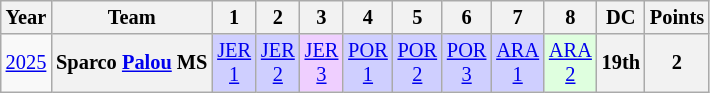<table class="wikitable" style="text-align:center; font-size:85%">
<tr>
<th>Year</th>
<th>Team</th>
<th>1</th>
<th>2</th>
<th>3</th>
<th>4</th>
<th>5</th>
<th>6</th>
<th>7</th>
<th>8</th>
<th>DC</th>
<th>Points</th>
</tr>
<tr>
<td><a href='#'>2025</a></td>
<th>Sparco <a href='#'>Palou</a> MS</th>
<td style="background:#CFCFFF"><a href='#'>JER<br>1</a><br></td>
<td style="background:#CFCFFF"><a href='#'>JER<br>2</a><br></td>
<td style="background:#EFCFFF"><a href='#'>JER<br>3</a><br></td>
<td style="background:#CFCFFF"><a href='#'>POR<br>1</a><br></td>
<td style="background:#CFCFFF"><a href='#'>POR<br>2</a><br></td>
<td style="background:#CFCFFF"><a href='#'>POR<br>3</a><br></td>
<td style="background:#CFCFFF"><a href='#'>ARA<br>1</a><br></td>
<td style="background:#DFFFDF"><a href='#'>ARA<br>2</a><br></td>
<th>19th</th>
<th>2</th>
</tr>
</table>
